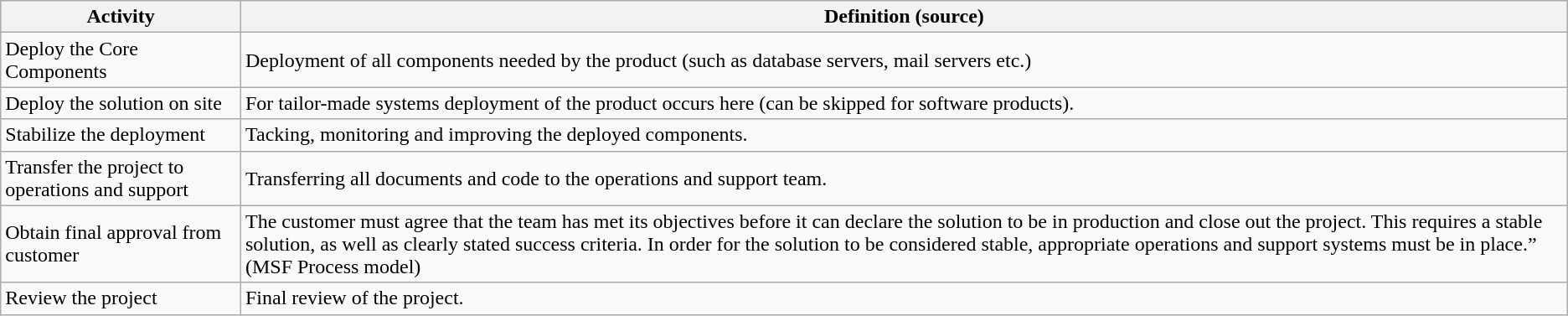<table class="wikitable">
<tr>
<th>Activity</th>
<th>Definition (source)</th>
</tr>
<tr>
<td>Deploy the Core Components</td>
<td>Deployment of all components needed by the product (such as database servers, mail servers etc.)</td>
</tr>
<tr>
<td>Deploy the solution on site</td>
<td>For tailor-made systems deployment of the product occurs here (can be skipped for software products).</td>
</tr>
<tr>
<td>Stabilize the deployment</td>
<td>Tacking, monitoring and improving the deployed components.</td>
</tr>
<tr>
<td>Transfer the project to operations and support</td>
<td>Transferring all documents and code to the operations and support team.</td>
</tr>
<tr>
<td>Obtain final approval from customer</td>
<td>The customer must agree that the team has met its objectives before it can declare the solution to be in production and close out the project. This requires a stable solution, as well as clearly stated success criteria. In order for the solution to be considered stable, appropriate operations and support systems must be in place.”<br>(MSF Process model)</td>
</tr>
<tr>
<td>Review the project</td>
<td>Final review of the project.</td>
</tr>
</table>
